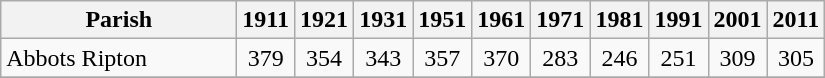<table class="wikitable" style="text-align: center;">
<tr>
<th width="150">Parish<br></th>
<th width="30">1911<br></th>
<th width="30">1921<br></th>
<th width="30">1931<br></th>
<th width="30">1951<br></th>
<th width="30">1961<br></th>
<th width="30">1971<br></th>
<th width="30">1981<br></th>
<th width="30">1991<br></th>
<th width="30">2001<br></th>
<th width="30">2011 <br></th>
</tr>
<tr>
<td align=left>Abbots Ripton</td>
<td align="center">379</td>
<td align="center">354</td>
<td align="center">343</td>
<td align="center">357</td>
<td align="center">370</td>
<td align="center">283</td>
<td align="center">246</td>
<td align="center">251</td>
<td align="center">309</td>
<td align="center">305</td>
</tr>
<tr>
</tr>
</table>
